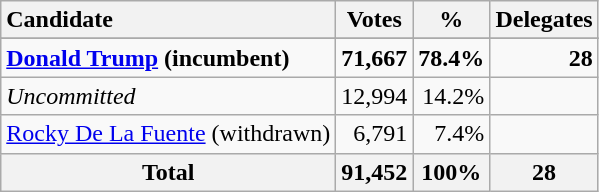<table class="wikitable sortable" style="text-align:right;">
<tr>
<th style="text-align:left;">Candidate</th>
<th>Votes</th>
<th>%</th>
<th>Delegates</th>
</tr>
<tr>
</tr>
<tr>
<td style="text-align:left;"><strong><a href='#'>Donald Trump</a></strong> <strong>(incumbent)</strong></td>
<td><strong>71,667</strong></td>
<td><strong>78.4%</strong></td>
<td><strong>28</strong></td>
</tr>
<tr>
<td style="text-align:left;" data-sort-name="Uncommitted"><em>Uncommitted</em></td>
<td>12,994</td>
<td>14.2%</td>
<td></td>
</tr>
<tr>
<td style="text-align:left;"><a href='#'>Rocky De La Fuente</a> (withdrawn)</td>
<td>6,791</td>
<td>7.4%</td>
<td></td>
</tr>
<tr>
<th>Total</th>
<th>91,452</th>
<th>100%</th>
<th>28</th>
</tr>
</table>
